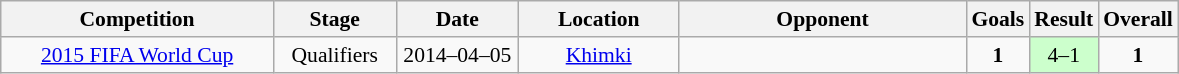<table class="wikitable" style="font-size:90%">
<tr>
<th width=175px>Competition</th>
<th width=75px>Stage</th>
<th width=75px>Date</th>
<th width=100px>Location</th>
<th width=185px>Opponent</th>
<th width=25px>Goals</th>
<th width=25>Result</th>
<th width=25px>Overall</th>
</tr>
<tr align=center>
<td><a href='#'>2015 FIFA World Cup</a></td>
<td>Qualifiers</td>
<td>2014–04–05</td>
<td><a href='#'>Khimki</a></td>
<td align=left></td>
<td><strong>1</strong></td>
<td bgcolor=#CCFFCC>4–1</td>
<td><strong>1</strong></td>
</tr>
</table>
